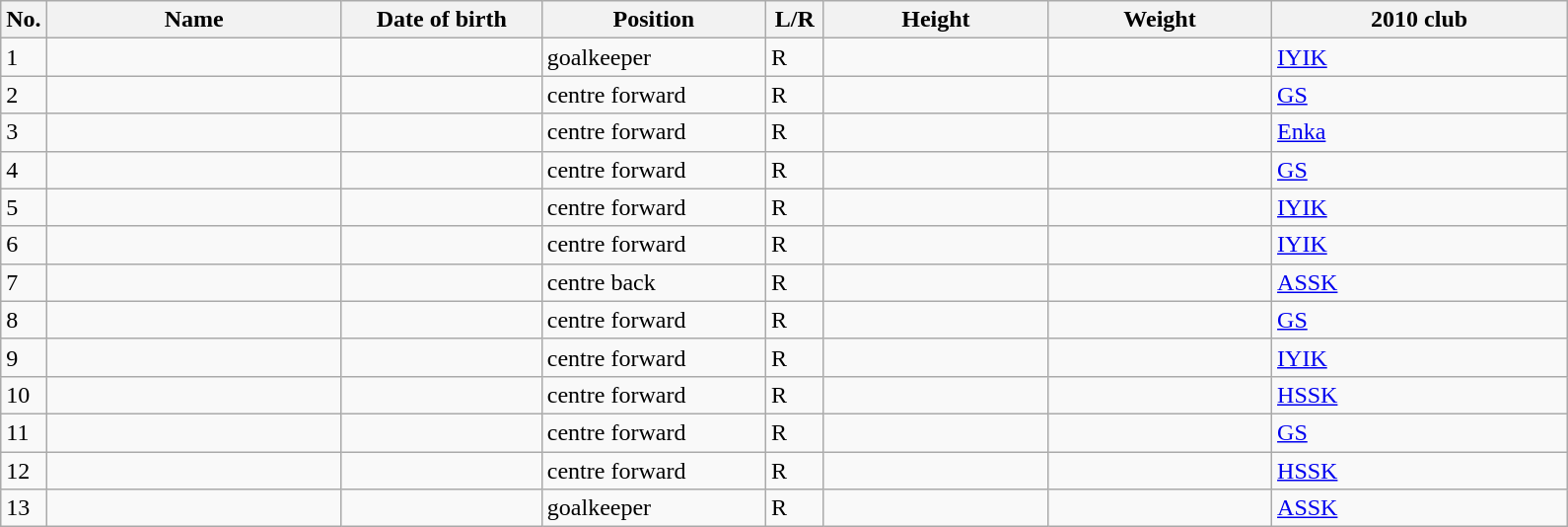<table class=wikitable sortable style=font-size:100%; text-align:center;>
<tr>
<th>No.</th>
<th style=width:12em>Name</th>
<th style=width:8em>Date of birth</th>
<th style=width:9em>Position</th>
<th style=width:2em>L/R</th>
<th style=width:9em>Height</th>
<th style=width:9em>Weight</th>
<th style=width:12em>2010 club</th>
</tr>
<tr>
<td>1</td>
<td align=left></td>
<td></td>
<td>goalkeeper</td>
<td>R</td>
<td></td>
<td></td>
<td><a href='#'>IYIK</a></td>
</tr>
<tr>
<td>2</td>
<td align=left></td>
<td></td>
<td>centre forward</td>
<td>R</td>
<td></td>
<td></td>
<td><a href='#'>GS</a></td>
</tr>
<tr>
<td>3</td>
<td align=left></td>
<td></td>
<td>centre forward</td>
<td>R</td>
<td></td>
<td></td>
<td><a href='#'>Enka</a></td>
</tr>
<tr>
<td>4</td>
<td align=left></td>
<td></td>
<td>centre forward</td>
<td>R</td>
<td></td>
<td></td>
<td><a href='#'>GS</a></td>
</tr>
<tr>
<td>5</td>
<td align=left></td>
<td></td>
<td>centre forward</td>
<td>R</td>
<td></td>
<td></td>
<td><a href='#'>IYIK</a></td>
</tr>
<tr>
<td>6</td>
<td align=left></td>
<td></td>
<td>centre forward</td>
<td>R</td>
<td></td>
<td></td>
<td><a href='#'>IYIK</a></td>
</tr>
<tr>
<td>7</td>
<td align=left></td>
<td></td>
<td>centre back</td>
<td>R</td>
<td></td>
<td></td>
<td><a href='#'>ASSK</a></td>
</tr>
<tr>
<td>8</td>
<td align=left></td>
<td></td>
<td>centre forward</td>
<td>R</td>
<td></td>
<td></td>
<td><a href='#'>GS</a></td>
</tr>
<tr>
<td>9</td>
<td align=left></td>
<td></td>
<td>centre forward</td>
<td>R</td>
<td></td>
<td></td>
<td><a href='#'>IYIK</a></td>
</tr>
<tr>
<td>10</td>
<td align=left></td>
<td></td>
<td>centre forward</td>
<td>R</td>
<td></td>
<td></td>
<td><a href='#'>HSSK</a></td>
</tr>
<tr>
<td>11</td>
<td align=left></td>
<td></td>
<td>centre forward</td>
<td>R</td>
<td></td>
<td></td>
<td><a href='#'>GS</a></td>
</tr>
<tr>
<td>12</td>
<td align=left></td>
<td></td>
<td>centre forward</td>
<td>R</td>
<td></td>
<td></td>
<td><a href='#'>HSSK</a></td>
</tr>
<tr>
<td>13</td>
<td align=left></td>
<td></td>
<td>goalkeeper</td>
<td>R</td>
<td></td>
<td></td>
<td><a href='#'>ASSK</a></td>
</tr>
</table>
